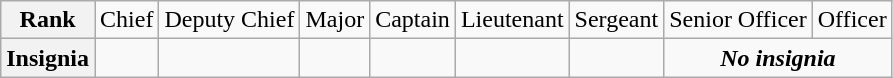<table class="wikitable">
<tr style="text-align:center;">
<th>Rank</th>
<td>Chief</td>
<td>Deputy Chief</td>
<td>Major</td>
<td>Captain</td>
<td>Lieutenant</td>
<td>Sergeant</td>
<td>Senior Officer</td>
<td>Officer</td>
</tr>
<tr style="text-align:center;">
<th>Insignia</th>
<td></td>
<td></td>
<td></td>
<td></td>
<td></td>
<td></td>
<td colspan=2><strong><em>No insignia</em></strong></td>
</tr>
</table>
